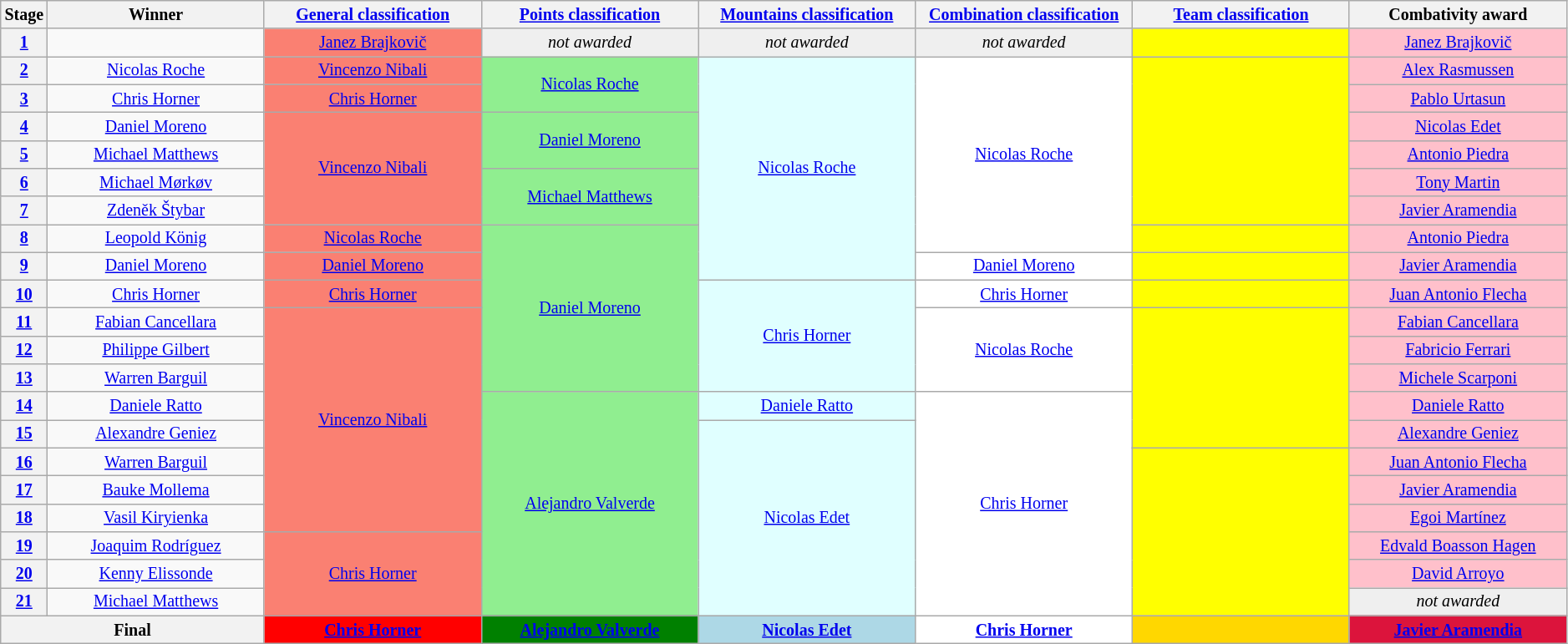<table class="wikitable" style="text-align: center; font-size:smaller;">
<tr>
<th style="width:1%;">Stage</th>
<th style="width:14%;">Winner</th>
<th style="width:14%;"><a href='#'>General classification</a><br></th>
<th style="width:14%;"><a href='#'>Points classification</a><br></th>
<th style="width:14%;"><a href='#'>Mountains classification</a><br></th>
<th style="width:14%;"><a href='#'>Combination classification</a><br></th>
<th style="width:14%;"><a href='#'>Team classification</a></th>
<th style="width:14%;">Combativity award</th>
</tr>
<tr>
<th><a href='#'>1</a></th>
<td></td>
<td style="background:salmon;"><a href='#'>Janez Brajkovič</a></td>
<td style="background:#EFEFEF;"><em>not awarded</em></td>
<td style="background:#EFEFEF;"><em>not awarded</em></td>
<td style="background:#EFEFEF;"><em>not awarded</em></td>
<td style="background:yellow;"></td>
<td style="background:pink;"><a href='#'>Janez Brajkovič</a></td>
</tr>
<tr>
<th><a href='#'>2</a></th>
<td><a href='#'>Nicolas Roche</a></td>
<td style="background:salmon;"><a href='#'>Vincenzo Nibali</a></td>
<td style="background:lightgreen;" rowspan=2><a href='#'>Nicolas Roche</a></td>
<td style="background:lightcyan;" rowspan=8><a href='#'>Nicolas Roche</a></td>
<td style="background:white;" rowspan=7><a href='#'>Nicolas Roche</a></td>
<td style="background:yellow" rowspan=6></td>
<td style="background:pink;"><a href='#'>Alex Rasmussen</a></td>
</tr>
<tr>
<th><a href='#'>3</a></th>
<td><a href='#'>Chris Horner</a></td>
<td style="background:salmon;"><a href='#'>Chris Horner</a></td>
<td style="background:pink;"><a href='#'>Pablo Urtasun</a></td>
</tr>
<tr>
<th><a href='#'>4</a></th>
<td><a href='#'>Daniel Moreno</a></td>
<td style="background:salmon;" rowspan=4><a href='#'>Vincenzo Nibali</a></td>
<td style="background:lightgreen;" rowspan=2><a href='#'>Daniel Moreno</a></td>
<td style="background:pink;"><a href='#'>Nicolas Edet</a></td>
</tr>
<tr>
<th><a href='#'>5</a></th>
<td><a href='#'>Michael Matthews</a></td>
<td style="background:pink;"><a href='#'>Antonio Piedra</a></td>
</tr>
<tr>
<th><a href='#'>6</a></th>
<td><a href='#'>Michael Mørkøv</a></td>
<td style="background:lightgreen;" rowspan=2><a href='#'>Michael Matthews</a></td>
<td style="background:pink;"><a href='#'>Tony Martin</a></td>
</tr>
<tr>
<th><a href='#'>7</a></th>
<td><a href='#'>Zdeněk Štybar</a></td>
<td style="background:pink;"><a href='#'>Javier Aramendia</a></td>
</tr>
<tr>
<th><a href='#'>8</a></th>
<td><a href='#'>Leopold König</a></td>
<td style="background:salmon;"><a href='#'>Nicolas Roche</a></td>
<td style="background:lightgreen;" rowspan=6><a href='#'>Daniel Moreno</a></td>
<td style="background:yellow"></td>
<td style="background:pink;"><a href='#'>Antonio Piedra</a></td>
</tr>
<tr>
<th><a href='#'>9</a></th>
<td><a href='#'>Daniel Moreno</a></td>
<td style="background:salmon;"><a href='#'>Daniel Moreno</a></td>
<td style="background:white;"><a href='#'>Daniel Moreno</a></td>
<td style="background:yellow"></td>
<td style="background:pink;"><a href='#'>Javier Aramendia</a></td>
</tr>
<tr>
<th><a href='#'>10</a></th>
<td><a href='#'>Chris Horner</a></td>
<td style="background:salmon;"><a href='#'>Chris Horner</a></td>
<td style="background:lightcyan;" rowspan=4><a href='#'>Chris Horner</a></td>
<td style="background:white;"><a href='#'>Chris Horner</a></td>
<td style="background:yellow"></td>
<td style="background:pink;"><a href='#'>Juan Antonio Flecha</a></td>
</tr>
<tr>
<th><a href='#'>11</a></th>
<td><a href='#'>Fabian Cancellara</a></td>
<td style="background:salmon;" rowspan=8><a href='#'>Vincenzo Nibali</a></td>
<td style="background:white;" rowspan=3><a href='#'>Nicolas Roche</a></td>
<td style="background:yellow" rowspan=5></td>
<td style="background:pink;"><a href='#'>Fabian Cancellara</a></td>
</tr>
<tr>
<th><a href='#'>12</a></th>
<td><a href='#'>Philippe Gilbert</a></td>
<td style="background:pink;"><a href='#'>Fabricio Ferrari</a></td>
</tr>
<tr>
<th><a href='#'>13</a></th>
<td><a href='#'>Warren Barguil</a></td>
<td style="background:pink;"><a href='#'>Michele Scarponi</a></td>
</tr>
<tr>
<th><a href='#'>14</a></th>
<td><a href='#'>Daniele Ratto</a></td>
<td style="background:lightgreen;" rowspan=8><a href='#'>Alejandro Valverde</a></td>
<td style="background:lightcyan;"><a href='#'>Daniele Ratto</a></td>
<td style="background:white;" rowspan=8><a href='#'>Chris Horner</a></td>
<td style="background:pink;"><a href='#'>Daniele Ratto</a></td>
</tr>
<tr>
<th><a href='#'>15</a></th>
<td><a href='#'>Alexandre Geniez</a></td>
<td style="background:lightcyan;" rowspan=7><a href='#'>Nicolas Edet</a></td>
<td style="background:pink;"><a href='#'>Alexandre Geniez</a></td>
</tr>
<tr>
<th><a href='#'>16</a></th>
<td><a href='#'>Warren Barguil</a></td>
<td style="background:yellow" rowspan=6></td>
<td style="background:pink;"><a href='#'>Juan Antonio Flecha</a></td>
</tr>
<tr>
<th><a href='#'>17</a></th>
<td><a href='#'>Bauke Mollema</a></td>
<td style="background:pink;"><a href='#'>Javier Aramendia</a></td>
</tr>
<tr>
<th><a href='#'>18</a></th>
<td><a href='#'>Vasil Kiryienka</a></td>
<td style="background:pink;"><a href='#'>Egoi Martínez</a></td>
</tr>
<tr>
<th><a href='#'>19</a></th>
<td><a href='#'>Joaquim Rodríguez</a></td>
<td style="background:salmon;" rowspan=3><a href='#'>Chris Horner</a></td>
<td style="background:pink;"><a href='#'>Edvald Boasson Hagen</a></td>
</tr>
<tr>
<th><a href='#'>20</a></th>
<td><a href='#'>Kenny Elissonde</a></td>
<td style="background:pink;"><a href='#'>David Arroyo</a></td>
</tr>
<tr>
<th><a href='#'>21</a></th>
<td><a href='#'>Michael Matthews</a></td>
<td style="background:#EFEFEF;"><em>not awarded</em></td>
</tr>
<tr>
<th colspan=2><strong>Final</strong></th>
<th style="background:red;"><a href='#'>Chris Horner</a></th>
<th style="background:green;"><a href='#'>Alejandro Valverde</a></th>
<th style="background:lightblue;"><a href='#'>Nicolas Edet</a></th>
<th style="background:white;"><a href='#'>Chris Horner</a></th>
<th style="background:gold;"></th>
<th style="background:crimson;"><a href='#'>Javier Aramendia</a></th>
</tr>
</table>
